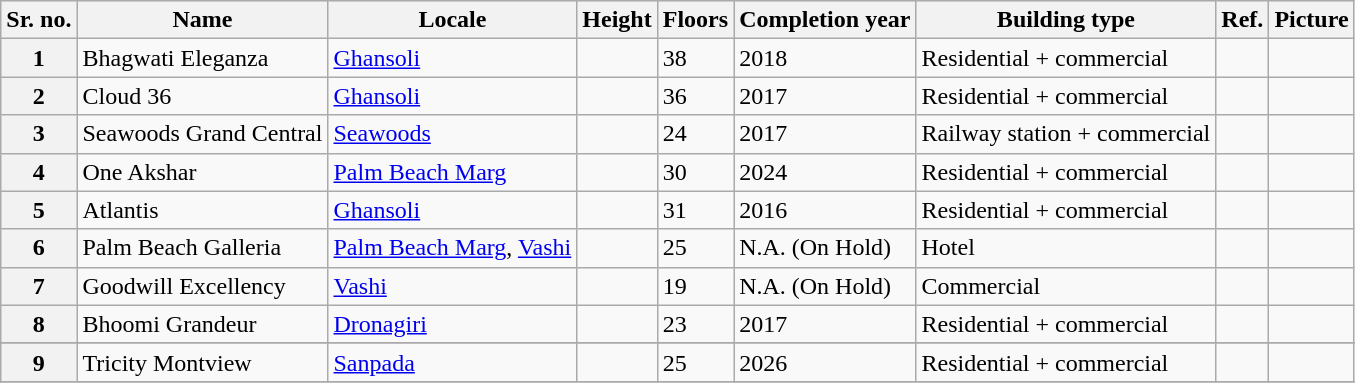<table class="wikitable sortable">
<tr style="background:#ececec;">
<th>Sr. no.</th>
<th>Name</th>
<th>Locale</th>
<th>Height</th>
<th>Floors</th>
<th>Completion year</th>
<th>Building type</th>
<th>Ref.</th>
<th>Picture</th>
</tr>
<tr>
<th>1</th>
<td>Bhagwati Eleganza</td>
<td><a href='#'>Ghansoli</a></td>
<td></td>
<td>38</td>
<td>2018</td>
<td><span>Residential + commercial</span></td>
<td></td>
<td></td>
</tr>
<tr>
<th>2</th>
<td>Cloud 36</td>
<td><a href='#'>Ghansoli</a></td>
<td></td>
<td>36</td>
<td>2017</td>
<td><span>Residential + commercial</span></td>
<td></td>
<td></td>
</tr>
<tr>
<th>3</th>
<td>Seawoods Grand Central</td>
<td><a href='#'>Seawoods</a></td>
<td></td>
<td>24</td>
<td>2017</td>
<td><span>Railway station + commercial</span></td>
<td></td>
<td></td>
</tr>
<tr>
<th>4</th>
<td>One Akshar</td>
<td><a href='#'>Palm Beach Marg</a></td>
<td></td>
<td>30</td>
<td>2024</td>
<td><span>Residential + commercial</span></td>
<td></td>
<td></td>
</tr>
<tr>
<th>5</th>
<td>Atlantis</td>
<td><a href='#'>Ghansoli</a></td>
<td></td>
<td>31</td>
<td>2016</td>
<td><span>Residential + commercial</span></td>
<td></td>
<td></td>
</tr>
<tr>
<th>6</th>
<td>Palm Beach Galleria</td>
<td><a href='#'>Palm Beach Marg</a>, <a href='#'>Vashi</a></td>
<td></td>
<td>25</td>
<td>N.A. (On Hold)</td>
<td><span>Hotel</span></td>
<td></td>
<td></td>
</tr>
<tr>
<th>7</th>
<td>Goodwill Excellency</td>
<td><a href='#'>Vashi</a></td>
<td></td>
<td>19</td>
<td>N.A. (On Hold)</td>
<td><span>Commercial</span></td>
<td></td>
<td></td>
</tr>
<tr>
<th>8</th>
<td>Bhoomi Grandeur</td>
<td><a href='#'>Dronagiri</a></td>
<td></td>
<td>23</td>
<td>2017</td>
<td><span>Residential + commercial</span></td>
<td></td>
<td></td>
</tr>
<tr>
</tr>
<tr>
<th>9</th>
<td>Tricity Montview</td>
<td><a href='#'>Sanpada</a></td>
<td></td>
<td>25</td>
<td>2026</td>
<td><span>Residential + commercial</span></td>
<td></td>
<td></td>
</tr>
<tr>
</tr>
</table>
